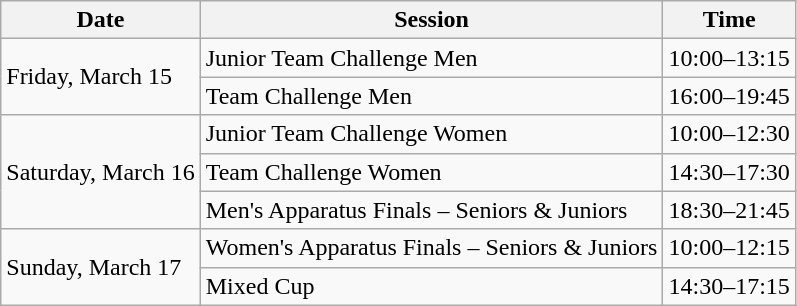<table class="wikitable">
<tr>
<th>Date</th>
<th>Session</th>
<th>Time</th>
</tr>
<tr>
<td rowspan=2>Friday, March 15</td>
<td>Junior Team Challenge Men</td>
<td>10:00–13:15</td>
</tr>
<tr>
<td>Team Challenge Men</td>
<td>16:00–19:45</td>
</tr>
<tr>
<td rowspan=3>Saturday, March 16</td>
<td>Junior Team Challenge Women</td>
<td>10:00–12:30</td>
</tr>
<tr>
<td>Team Challenge Women</td>
<td>14:30–17:30</td>
</tr>
<tr>
<td>Men's Apparatus Finals – Seniors & Juniors</td>
<td>18:30–21:45</td>
</tr>
<tr>
<td rowspan=2>Sunday, March 17</td>
<td>Women's Apparatus Finals – Seniors & Juniors</td>
<td>10:00–12:15</td>
</tr>
<tr>
<td>Mixed Cup</td>
<td>14:30–17:15</td>
</tr>
</table>
